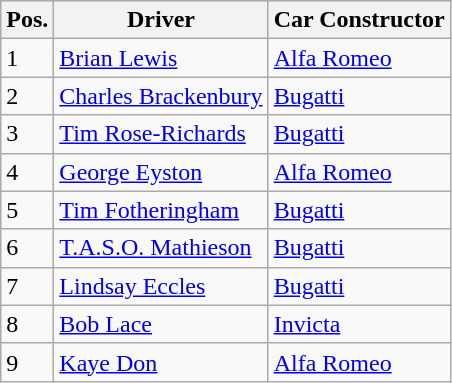<table class="wikitable">
<tr>
<th>Pos.</th>
<th>Driver</th>
<th>Car Constructor</th>
</tr>
<tr>
<td>1</td>
<td><a href='#'>Brian Lewis</a></td>
<td><a href='#'>Alfa Romeo</a></td>
</tr>
<tr>
<td>2</td>
<td><a href='#'>Charles Brackenbury</a></td>
<td><a href='#'>Bugatti</a></td>
</tr>
<tr>
<td>3</td>
<td><a href='#'>Tim Rose-Richards</a></td>
<td><a href='#'>Bugatti</a></td>
</tr>
<tr>
<td>4</td>
<td><a href='#'>George Eyston</a></td>
<td><a href='#'>Alfa Romeo</a></td>
</tr>
<tr>
<td>5</td>
<td><a href='#'>Tim Fotheringham</a></td>
<td><a href='#'>Bugatti</a></td>
</tr>
<tr>
<td>6</td>
<td><a href='#'>T.A.S.O. Mathieson</a></td>
<td><a href='#'>Bugatti</a></td>
</tr>
<tr>
<td>7</td>
<td><a href='#'>Lindsay Eccles</a></td>
<td><a href='#'>Bugatti</a></td>
</tr>
<tr>
<td>8</td>
<td><a href='#'>Bob Lace</a></td>
<td><a href='#'>Invicta</a></td>
</tr>
<tr>
<td>9</td>
<td><a href='#'>Kaye Don</a></td>
<td><a href='#'>Alfa Romeo</a></td>
</tr>
</table>
